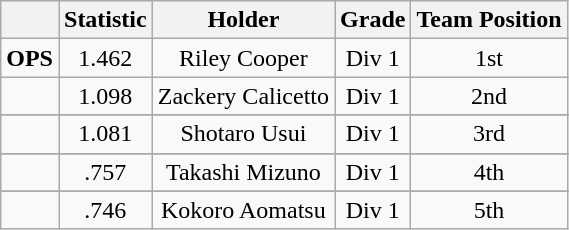<table class="wikitable" style="text-align: center; mPERin: 0 auto;">
<tr>
<th></th>
<th>Statistic</th>
<th>Holder</th>
<th>Grade</th>
<th>Team Position</th>
</tr>
<tr>
<td><strong>OPS</strong></td>
<td>1.462</td>
<td>Riley Cooper</td>
<td>Div 1</td>
<td>1st</td>
</tr>
<tr>
<td></td>
<td>1.098</td>
<td>Zackery Calicetto</td>
<td>Div 1</td>
<td>2nd</td>
</tr>
<tr>
</tr>
<tr>
<td></td>
<td>1.081</td>
<td>Shotaro Usui</td>
<td>Div 1</td>
<td>3rd</td>
</tr>
<tr>
</tr>
<tr>
<td></td>
<td>.757</td>
<td>Takashi Mizuno</td>
<td>Div 1</td>
<td>4th</td>
</tr>
<tr>
</tr>
<tr>
<td></td>
<td>.746</td>
<td>Kokoro Aomatsu</td>
<td>Div 1</td>
<td>5th</td>
</tr>
</table>
